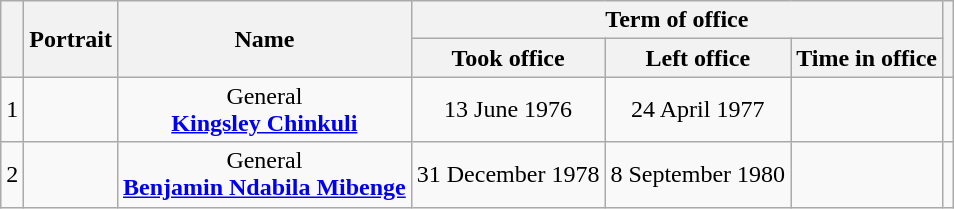<table class="wikitable" style="text-align:center">
<tr>
<th rowspan=2></th>
<th rowspan=2>Portrait</th>
<th rowspan=2>Name<br></th>
<th colspan=3>Term of office</th>
<th rowspan=2></th>
</tr>
<tr>
<th>Took office</th>
<th>Left office</th>
<th>Time in office</th>
</tr>
<tr>
<td>1</td>
<td></td>
<td>General<br><strong><a href='#'>Kingsley Chinkuli</a></strong><br></td>
<td>13 June 1976</td>
<td>24 April 1977</td>
<td></td>
<td></td>
</tr>
<tr>
<td>2</td>
<td></td>
<td>General<br><strong><a href='#'>Benjamin Ndabila Mibenge</a></strong><br></td>
<td>31 December 1978</td>
<td>8 September 1980</td>
<td></td>
<td></td>
</tr>
</table>
